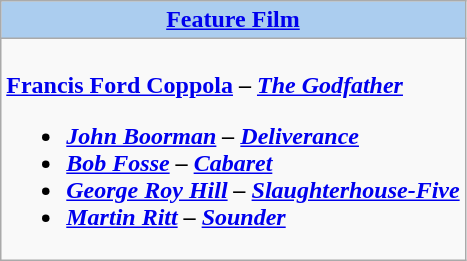<table class=wikitable style="width="100%">
<tr>
<th colspan="2" style="background:#abcdef;"><a href='#'>Feature Film</a></th>
</tr>
<tr>
<td colspan="2" style="vertical-align:top;"><br><strong><a href='#'>Francis Ford Coppola</a> – <em><a href='#'>The Godfather</a><strong><em><ul><li><a href='#'>John Boorman</a> – </em><a href='#'>Deliverance</a><em></li><li><a href='#'>Bob Fosse</a> – </em><a href='#'>Cabaret</a><em></li><li><a href='#'>George Roy Hill</a> – </em><a href='#'>Slaughterhouse-Five</a><em></li><li><a href='#'>Martin Ritt</a> – </em><a href='#'>Sounder</a><em></li></ul></td>
</tr>
</table>
